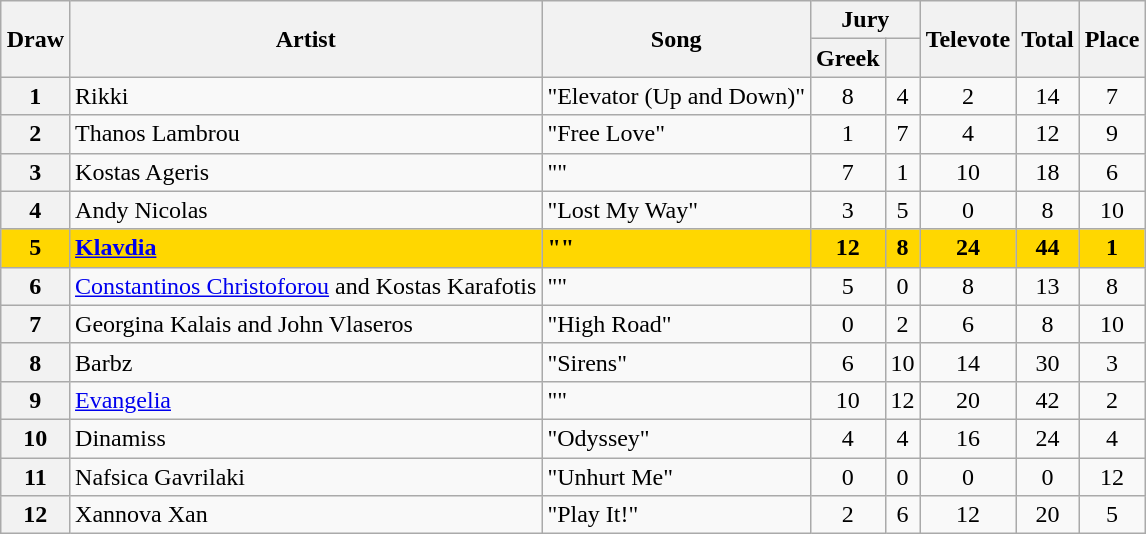<table class="sortable wikitable plainrowheaders" style="margin: 1em auto 1em auto; text-align:center;">
<tr>
<th rowspan="2" scope="col">Draw</th>
<th rowspan="2" scope="col">Artist</th>
<th rowspan="2" scope="col">Song</th>
<th colspan="2">Jury</th>
<th rowspan="2">Televote</th>
<th rowspan="2" scope="col">Total</th>
<th rowspan="2" scope="col">Place</th>
</tr>
<tr>
<th>Greek</th>
<th></th>
</tr>
<tr>
<th scope="row" style="text-align:center;">1</th>
<td align="left">Rikki</td>
<td align="left">"Elevator (Up and Down)"</td>
<td>8</td>
<td>4</td>
<td>2</td>
<td>14</td>
<td>7</td>
</tr>
<tr>
<th scope="row" style="text-align:center;">2</th>
<td align="left">Thanos Lambrou</td>
<td align="left">"Free Love"</td>
<td>1</td>
<td>7</td>
<td>4</td>
<td>12</td>
<td>9</td>
</tr>
<tr>
<th scope="row" style="text-align:center;">3</th>
<td align="left">Kostas Ageris</td>
<td align="left">""</td>
<td>7</td>
<td>1</td>
<td>10</td>
<td>18</td>
<td>6</td>
</tr>
<tr>
<th scope="row" style="text-align:center;">4</th>
<td align="left">Andy Nicolas</td>
<td align="left">"Lost My Way"</td>
<td>3</td>
<td>5</td>
<td>0</td>
<td>8</td>
<td>10</td>
</tr>
<tr style="font-weight:bold; background:gold;">
<th scope="row" style="text-align:center; font-weight:bold; background:gold">5</th>
<td align="left"><a href='#'>Klavdia</a></td>
<td align="left">""</td>
<td>12</td>
<td>8</td>
<td>24</td>
<td>44</td>
<td>1</td>
</tr>
<tr>
<th scope="row" style="text-align:center;">6</th>
<td align="left"><a href='#'>Constantinos Christoforou</a> and Kostas Karafotis</td>
<td align="left">""</td>
<td>5</td>
<td>0</td>
<td>8</td>
<td>13</td>
<td>8</td>
</tr>
<tr>
<th scope="row" style="text-align:center;">7</th>
<td align="left">Georgina Kalais and John Vlaseros</td>
<td align="left">"High Road"</td>
<td>0</td>
<td>2</td>
<td>6</td>
<td>8</td>
<td>10</td>
</tr>
<tr>
<th scope="row" style="text-align:center;">8</th>
<td align="left">Barbz</td>
<td align="left">"Sirens"</td>
<td>6</td>
<td>10</td>
<td>14</td>
<td>30</td>
<td>3</td>
</tr>
<tr>
<th scope="row" style="text-align:center;">9</th>
<td align="left"><a href='#'>Evangelia</a></td>
<td align="left">""</td>
<td>10</td>
<td>12</td>
<td>20</td>
<td>42</td>
<td>2</td>
</tr>
<tr>
<th scope="row" style="text-align:center;">10</th>
<td align="left">Dinamiss</td>
<td align="left">"Odyssey"</td>
<td>4</td>
<td>4</td>
<td>16</td>
<td>24</td>
<td>4</td>
</tr>
<tr>
<th scope="row" style="text-align:center;">11</th>
<td align="left">Nafsica Gavrilaki</td>
<td align="left">"Unhurt Me"</td>
<td>0</td>
<td>0</td>
<td>0</td>
<td>0</td>
<td>12</td>
</tr>
<tr>
<th scope="row" style="text-align:center;">12</th>
<td align="left">Xannova Xan</td>
<td align="left">"Play It!"</td>
<td>2</td>
<td>6</td>
<td>12</td>
<td>20</td>
<td>5</td>
</tr>
</table>
